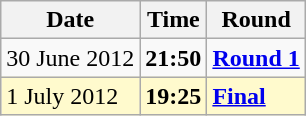<table class="wikitable">
<tr>
<th>Date</th>
<th>Time</th>
<th>Round</th>
</tr>
<tr>
<td>30 June 2012</td>
<td><strong>21:50</strong></td>
<td><strong><a href='#'>Round 1</a></strong></td>
</tr>
<tr style=background:lemonchiffon>
<td>1 July 2012</td>
<td><strong>19:25</strong></td>
<td><strong><a href='#'>Final</a></strong></td>
</tr>
</table>
